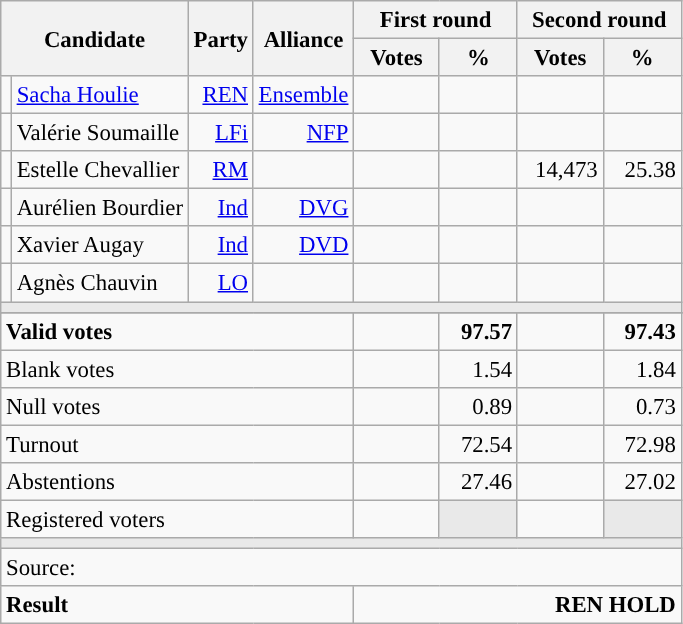<table class="wikitable" style="text-align:right;font-size:95%;">
<tr>
<th colspan="2" rowspan="2">Candidate</th>
<th colspan="1" rowspan="2">Party</th>
<th colspan="1" rowspan="2">Alliance</th>
<th colspan="2">First round</th>
<th colspan="2">Second round</th>
</tr>
<tr>
<th style="width:50px;">Votes</th>
<th style="width:45px;">%</th>
<th style="width:50px;">Votes</th>
<th style="width:45px;">%</th>
</tr>
<tr>
<td style="color:inherit;background:"></td>
<td style="text-align:left;"><a href='#'>Sacha Houlie</a></td>
<td><a href='#'>REN</a></td>
<td><a href='#'>Ensemble</a></td>
<td></td>
<td></td>
<td><strong></strong></td>
<td><strong></strong></td>
</tr>
<tr>
<td style="color:inherit;background:"></td>
<td style="text-align:left;">Valérie Soumaille</td>
<td><a href='#'>LFi</a></td>
<td><a href='#'>NFP</a></td>
<td></td>
<td></td>
<td></td>
<td></td>
</tr>
<tr>
<td style="color:inherit;background:"></td>
<td style="text-align:left;">Estelle Chevallier</td>
<td><a href='#'>RM</a></td>
<td></td>
<td></td>
<td></td>
<td>14,473</td>
<td>25.38</td>
</tr>
<tr>
<td style="color:inherit;background:"></td>
<td style="text-align:left;">Aurélien Bourdier</td>
<td><a href='#'>Ind</a></td>
<td><a href='#'>DVG</a></td>
<td></td>
<td></td>
<td></td>
<td></td>
</tr>
<tr>
<td style="color:inherit;background:"></td>
<td style="text-align:left;">Xavier Augay</td>
<td><a href='#'>Ind</a></td>
<td><a href='#'>DVD</a></td>
<td></td>
<td></td>
<td></td>
<td></td>
</tr>
<tr>
<td style="color:inherit;background:"></td>
<td style="text-align:left;">Agnès Chauvin</td>
<td><a href='#'>LO</a></td>
<td></td>
<td></td>
<td></td>
<td></td>
<td></td>
</tr>
<tr>
<td colspan="8" style="background:#E9E9E9;"></td>
</tr>
<tr>
</tr>
<tr style="font-weight:bold;">
<td colspan="4" style="text-align:left;">Valid votes</td>
<td></td>
<td>97.57</td>
<td></td>
<td>97.43</td>
</tr>
<tr>
<td colspan="4" style="text-align:left;">Blank votes</td>
<td></td>
<td>1.54</td>
<td></td>
<td>1.84</td>
</tr>
<tr>
<td colspan="4" style="text-align:left;">Null votes</td>
<td></td>
<td>0.89</td>
<td></td>
<td>0.73</td>
</tr>
<tr>
<td colspan="4" style="text-align:left;">Turnout</td>
<td></td>
<td>72.54</td>
<td></td>
<td>72.98</td>
</tr>
<tr>
<td colspan="4" style="text-align:left;">Abstentions</td>
<td></td>
<td>27.46</td>
<td></td>
<td>27.02</td>
</tr>
<tr>
<td colspan="4" style="text-align:left;">Registered voters</td>
<td></td>
<td style="background:#E9E9E9;"></td>
<td></td>
<td style="background:#E9E9E9;"></td>
</tr>
<tr>
<td colspan="8" style="background:#E9E9E9;"></td>
</tr>
<tr>
<td colspan="8" style="text-align:left;">Source: </td>
</tr>
<tr style="font-weight:bold">
<td colspan="4" style="text-align:left;">Result</td>
<td colspan="4" style="background-color:">REN HOLD</td>
</tr>
</table>
